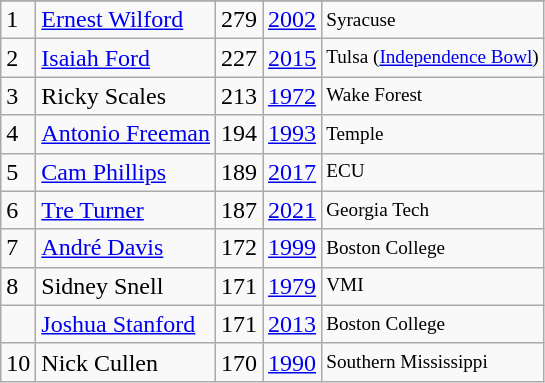<table class="wikitable">
<tr>
</tr>
<tr>
<td>1</td>
<td><a href='#'>Ernest Wilford</a></td>
<td>279</td>
<td><a href='#'>2002</a></td>
<td style="font-size:80%;">Syracuse</td>
</tr>
<tr>
<td>2</td>
<td><a href='#'>Isaiah Ford</a></td>
<td>227</td>
<td><a href='#'>2015</a></td>
<td style="font-size:80%;">Tulsa (<a href='#'>Independence Bowl</a>)</td>
</tr>
<tr>
<td>3</td>
<td>Ricky Scales</td>
<td>213</td>
<td><a href='#'>1972</a></td>
<td style="font-size:80%;">Wake Forest</td>
</tr>
<tr>
<td>4</td>
<td><a href='#'>Antonio Freeman</a></td>
<td>194</td>
<td><a href='#'>1993</a></td>
<td style="font-size:80%;">Temple</td>
</tr>
<tr>
<td>5</td>
<td><a href='#'>Cam Phillips</a></td>
<td>189</td>
<td><a href='#'>2017</a></td>
<td style="font-size:80%;">ECU</td>
</tr>
<tr>
<td>6</td>
<td><a href='#'>Tre Turner</a></td>
<td>187</td>
<td><a href='#'>2021</a></td>
<td style="font-size:80%;">Georgia Tech</td>
</tr>
<tr>
<td>7</td>
<td><a href='#'>André Davis</a></td>
<td>172</td>
<td><a href='#'>1999</a></td>
<td style="font-size:80%;">Boston College</td>
</tr>
<tr>
<td>8</td>
<td>Sidney Snell</td>
<td>171</td>
<td><a href='#'>1979</a></td>
<td style="font-size:80%;">VMI</td>
</tr>
<tr>
<td></td>
<td><a href='#'>Joshua Stanford</a></td>
<td>171</td>
<td><a href='#'>2013</a></td>
<td style="font-size:80%;">Boston College</td>
</tr>
<tr>
<td>10</td>
<td>Nick Cullen</td>
<td>170</td>
<td><a href='#'>1990</a></td>
<td style="font-size:80%;">Southern Mississippi</td>
</tr>
</table>
